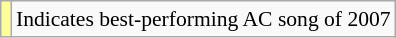<table class="wikitable" style="font-size:90%;">
<tr>
<td style="background-color:#FFFF99"></td>
<td>Indicates best-performing AC song of 2007</td>
</tr>
</table>
